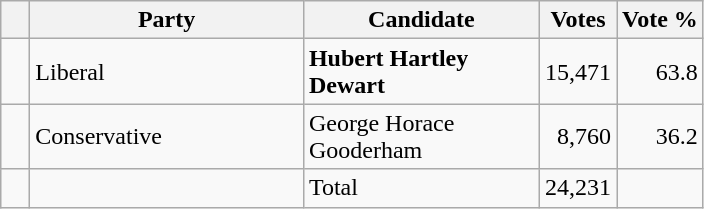<table class="wikitable">
<tr>
<th></th>
<th scope="col" width="175">Party</th>
<th scope="col" width="150">Candidate</th>
<th>Votes</th>
<th>Vote %</th>
</tr>
<tr>
<td>   </td>
<td>Liberal</td>
<td><strong>Hubert Hartley Dewart</strong></td>
<td align=right>15,471</td>
<td align=right>63.8</td>
</tr>
<tr>
<td>   </td>
<td>Conservative</td>
<td>George Horace Gooderham</td>
<td align=right>8,760</td>
<td align=right>36.2</td>
</tr>
<tr>
<td></td>
<td></td>
<td>Total</td>
<td align=right>24,231</td>
<td></td>
</tr>
</table>
